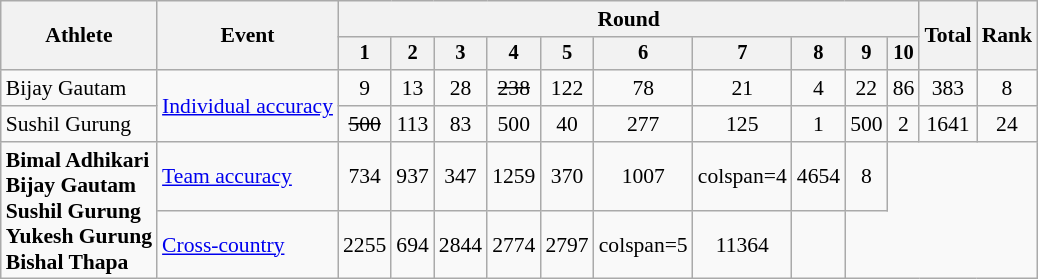<table class=wikitable style=font-size:90%;text-align:center>
<tr>
<th rowspan="2">Athlete</th>
<th rowspan="2">Event</th>
<th colspan=10>Round</th>
<th rowspan=2>Total</th>
<th rowspan=2>Rank</th>
</tr>
<tr style="font-size:95%">
<th>1</th>
<th>2</th>
<th>3</th>
<th>4</th>
<th>5</th>
<th>6</th>
<th>7</th>
<th>8</th>
<th>9</th>
<th>10</th>
</tr>
<tr>
<td align=left>Bijay Gautam</td>
<td align=left rowspan=2><a href='#'>Individual accuracy</a></td>
<td>9</td>
<td>13</td>
<td>28</td>
<td><s>238</s></td>
<td>122</td>
<td>78</td>
<td>21</td>
<td>4</td>
<td>22</td>
<td>86</td>
<td>383</td>
<td>8</td>
</tr>
<tr>
<td align=left>Sushil Gurung</td>
<td><s>500</s></td>
<td>113</td>
<td>83</td>
<td>500</td>
<td>40</td>
<td>277</td>
<td>125</td>
<td>1</td>
<td>500</td>
<td>2</td>
<td>1641</td>
<td>24</td>
</tr>
<tr>
<td align=left rowspan=2><strong>Bimal Adhikari<br>Bijay Gautam<br>Sushil Gurung<br>Yukesh Gurung<br>Bishal Thapa</strong></td>
<td align=left><a href='#'>Team accuracy</a></td>
<td>734</td>
<td>937</td>
<td>347</td>
<td>1259</td>
<td>370</td>
<td>1007</td>
<td>colspan=4 </td>
<td>4654</td>
<td>8</td>
</tr>
<tr>
<td align=left><a href='#'>Cross-country</a></td>
<td>2255</td>
<td>694</td>
<td>2844</td>
<td>2774</td>
<td>2797</td>
<td>colspan=5 </td>
<td>11364</td>
<td></td>
</tr>
</table>
